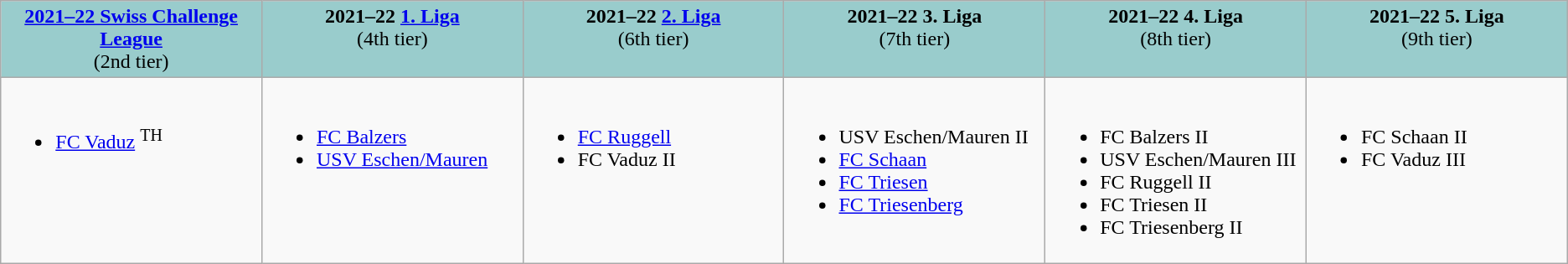<table class="wikitable">
<tr valign="top" bgcolor="#99CCCC">
<td align="center" width="16%"><strong><a href='#'>2021–22 Swiss Challenge League</a></strong><br>(2nd tier)</td>
<td align="center" width="16%"><strong>2021–22 <a href='#'>1. Liga</a></strong><br>(4th tier)</td>
<td align="center" width="16%"><strong>2021–22 <a href='#'>2. Liga</a></strong><br>(6th tier)</td>
<td align="center" width="16%"><strong>2021–22 3. Liga</strong><br>(7th tier)</td>
<td align="center" width="16%"><strong>2021–22 4. Liga</strong><br>(8th tier)</td>
<td align="center" width="16%"><strong>2021–22 5. Liga</strong><br>(9th tier)</td>
</tr>
<tr valign="top">
<td><br><ul><li><a href='#'>FC Vaduz</a> <sup>TH</sup></li></ul></td>
<td><br><ul><li><a href='#'>FC Balzers</a></li><li><a href='#'>USV Eschen/Mauren</a></li></ul></td>
<td><br><ul><li><a href='#'>FC Ruggell</a></li><li>FC Vaduz II</li></ul></td>
<td><br><ul><li>USV Eschen/Mauren II</li><li><a href='#'>FC Schaan</a></li><li><a href='#'>FC Triesen</a></li><li><a href='#'>FC Triesenberg</a></li></ul></td>
<td><br><ul><li>FC Balzers II</li><li>USV Eschen/Mauren III</li><li>FC Ruggell II</li><li>FC Triesen II</li><li>FC Triesenberg II</li></ul></td>
<td><br><ul><li>FC Schaan II</li><li>FC Vaduz III</li></ul></td>
</tr>
</table>
